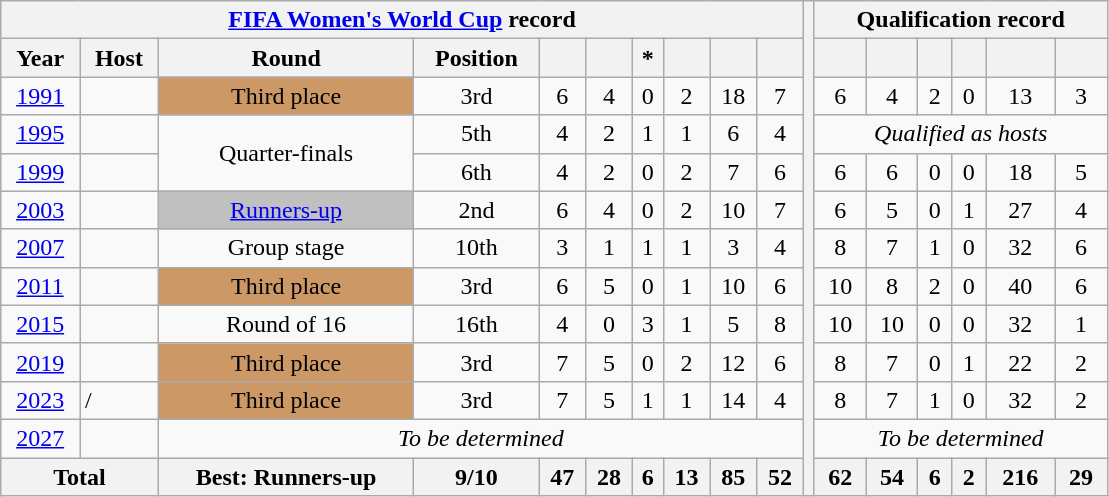<table class="wikitable" style="text-align: center;">
<tr>
<th colspan=10><a href='#'>FIFA Women's World Cup</a> record</th>
<th style="width:1%;" rowspan="13"></th>
<th colspan=6>Qualification record</th>
</tr>
<tr>
<th>Year</th>
<th>Host</th>
<th>Round</th>
<th>Position</th>
<th></th>
<th></th>
<th>*</th>
<th></th>
<th></th>
<th></th>
<th></th>
<th></th>
<th></th>
<th></th>
<th></th>
<th></th>
</tr>
<tr>
<td><a href='#'>1991</a></td>
<td align=left></td>
<td bgcolor=#c96>Third place</td>
<td>3rd</td>
<td>6</td>
<td>4</td>
<td>0</td>
<td>2</td>
<td>18</td>
<td>7</td>
<td>6</td>
<td>4</td>
<td>2</td>
<td>0</td>
<td>13</td>
<td>3</td>
</tr>
<tr>
<td><a href='#'>1995</a></td>
<td align=left></td>
<td rowspan=2>Quarter-finals</td>
<td>5th</td>
<td>4</td>
<td>2</td>
<td>1</td>
<td>1</td>
<td>6</td>
<td>4</td>
<td colspan=6><em>Qualified as hosts</em></td>
</tr>
<tr>
<td><a href='#'>1999</a></td>
<td align=left></td>
<td>6th</td>
<td>4</td>
<td>2</td>
<td>0</td>
<td>2</td>
<td>7</td>
<td>6</td>
<td>6</td>
<td>6</td>
<td>0</td>
<td>0</td>
<td>18</td>
<td>5</td>
</tr>
<tr>
<td><a href='#'>2003</a></td>
<td align=left></td>
<td bgcolor=silver><a href='#'>Runners-up</a></td>
<td>2nd</td>
<td>6</td>
<td>4</td>
<td>0</td>
<td>2</td>
<td>10</td>
<td>7</td>
<td>6</td>
<td>5</td>
<td>0</td>
<td>1</td>
<td>27</td>
<td>4</td>
</tr>
<tr>
<td><a href='#'>2007</a></td>
<td align=left></td>
<td>Group stage</td>
<td>10th</td>
<td>3</td>
<td>1</td>
<td>1</td>
<td>1</td>
<td>3</td>
<td>4</td>
<td>8</td>
<td>7</td>
<td>1</td>
<td>0</td>
<td>32</td>
<td>6</td>
</tr>
<tr>
<td><a href='#'>2011</a></td>
<td align=left></td>
<td bgcolor=#c96>Third place</td>
<td>3rd</td>
<td>6</td>
<td>5</td>
<td>0</td>
<td>1</td>
<td>10</td>
<td>6</td>
<td>10</td>
<td>8</td>
<td>2</td>
<td>0</td>
<td>40</td>
<td>6</td>
</tr>
<tr>
<td><a href='#'>2015</a></td>
<td align=left></td>
<td>Round of 16</td>
<td>16th</td>
<td>4</td>
<td>0</td>
<td>3</td>
<td>1</td>
<td>5</td>
<td>8</td>
<td>10</td>
<td>10</td>
<td>0</td>
<td>0</td>
<td>32</td>
<td>1</td>
</tr>
<tr>
<td><a href='#'>2019</a></td>
<td align=left></td>
<td bgcolor=#c96>Third place</td>
<td>3rd</td>
<td>7</td>
<td>5</td>
<td>0</td>
<td>2</td>
<td>12</td>
<td>6</td>
<td>8</td>
<td>7</td>
<td>0</td>
<td>1</td>
<td>22</td>
<td>2</td>
</tr>
<tr>
<td><a href='#'>2023</a></td>
<td align=left>/</td>
<td bgcolor=#c96>Third place</td>
<td>3rd</td>
<td>7</td>
<td>5</td>
<td>1</td>
<td>1</td>
<td>14</td>
<td>4</td>
<td>8</td>
<td>7</td>
<td>1</td>
<td>0</td>
<td>32</td>
<td>2</td>
</tr>
<tr>
<td><a href='#'>2027</a></td>
<td align=left></td>
<td colspan=8><em>To be determined</em></td>
<td colspan=6><em>To be determined</em></td>
</tr>
<tr>
<th colspan="2">Total</th>
<th>Best: Runners-up</th>
<th>9/10</th>
<th>47</th>
<th>28</th>
<th>6</th>
<th>13</th>
<th>85</th>
<th>52</th>
<th>62</th>
<th>54</th>
<th>6</th>
<th>2</th>
<th>216</th>
<th>29</th>
</tr>
</table>
